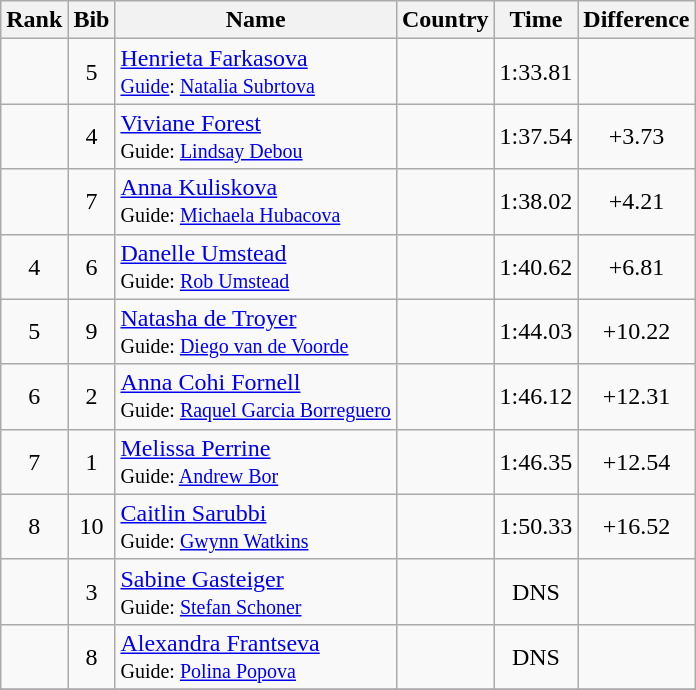<table class="wikitable sortable" style="text-align:center">
<tr>
<th>Rank</th>
<th>Bib</th>
<th>Name</th>
<th>Country</th>
<th>Time</th>
<th>Difference</th>
</tr>
<tr>
<td></td>
<td>5</td>
<td align=left><a href='#'>Henrieta Farkasova</a><br><small><a href='#'>Guide</a>: <a href='#'>Natalia Subrtova</a></small></td>
<td align=left></td>
<td>1:33.81</td>
<td></td>
</tr>
<tr>
<td></td>
<td>4</td>
<td align=left><a href='#'>Viviane Forest</a><br><small>Guide: <a href='#'>Lindsay Debou</a></small></td>
<td align=left></td>
<td>1:37.54</td>
<td>+3.73</td>
</tr>
<tr>
<td></td>
<td>7</td>
<td align=left><a href='#'>Anna Kuliskova</a><br><small>Guide: <a href='#'>Michaela Hubacova</a></small></td>
<td align=left></td>
<td>1:38.02</td>
<td>+4.21</td>
</tr>
<tr>
<td>4</td>
<td>6</td>
<td align=left><a href='#'>Danelle Umstead</a><br><small>Guide: <a href='#'>Rob Umstead</a></small></td>
<td align=left></td>
<td>1:40.62</td>
<td>+6.81</td>
</tr>
<tr>
<td>5</td>
<td>9</td>
<td align=left><a href='#'>Natasha de Troyer</a><br><small>Guide: <a href='#'>Diego van de Voorde</a></small></td>
<td align=left></td>
<td>1:44.03</td>
<td>+10.22</td>
</tr>
<tr>
<td>6</td>
<td>2</td>
<td align=left><a href='#'>Anna Cohi Fornell</a><br><small>Guide: <a href='#'>Raquel Garcia Borreguero</a></small></td>
<td align=left></td>
<td>1:46.12</td>
<td>+12.31</td>
</tr>
<tr>
<td>7</td>
<td>1</td>
<td align=left><a href='#'>Melissa Perrine</a><br><small>Guide: <a href='#'>Andrew Bor</a></small></td>
<td align=left></td>
<td>1:46.35</td>
<td>+12.54</td>
</tr>
<tr>
<td>8</td>
<td>10</td>
<td align=left><a href='#'>Caitlin Sarubbi</a><br><small>Guide: <a href='#'>Gwynn Watkins</a></small></td>
<td align=left></td>
<td>1:50.33</td>
<td>+16.52</td>
</tr>
<tr>
<td></td>
<td>3</td>
<td align=left><a href='#'>Sabine Gasteiger</a><br><small>Guide: <a href='#'>Stefan Schoner</a></small></td>
<td align=left></td>
<td>DNS</td>
<td></td>
</tr>
<tr>
<td></td>
<td>8</td>
<td align=left><a href='#'>Alexandra Frantseva</a><br><small>Guide: <a href='#'>Polina Popova</a></small></td>
<td align=left></td>
<td>DNS</td>
<td></td>
</tr>
<tr>
</tr>
</table>
